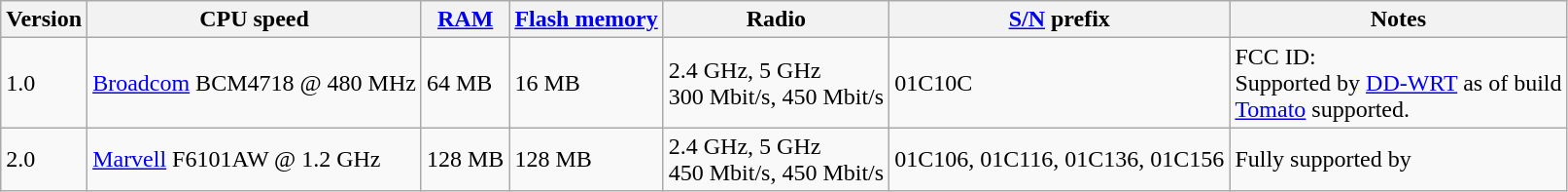<table class="wikitable">
<tr>
<th>Version</th>
<th>CPU speed</th>
<th><a href='#'>RAM</a></th>
<th><a href='#'>Flash memory</a></th>
<th>Radio</th>
<th><a href='#'>S/N</a> prefix</th>
<th>Notes</th>
</tr>
<tr>
<td>1.0</td>
<td><a href='#'>Broadcom</a> BCM4718 @ 480 MHz</td>
<td>64 MB</td>
<td>16 MB</td>
<td>2.4 GHz, 5 GHz<br>300 Mbit/s, 450 Mbit/s</td>
<td>01C10C</td>
<td>FCC ID: <br>Supported by <a href='#'>DD-WRT</a> as of build <br><a href='#'>Tomato</a> supported.    </td>
</tr>
<tr>
<td>2.0</td>
<td><a href='#'>Marvell</a> F6101AW @ 1.2 GHz</td>
<td>128 MB</td>
<td>128 MB</td>
<td>2.4 GHz, 5 GHz<br>450 Mbit/s, 450 Mbit/s</td>
<td>01C106, 01C116, 01C136, 01C156</td>
<td>Fully supported by </td>
</tr>
</table>
